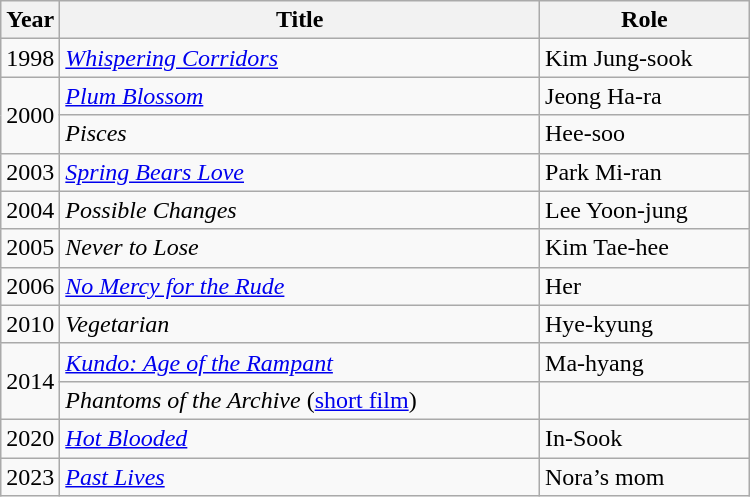<table class="wikitable" style="width:500px">
<tr>
<th width=10>Year</th>
<th>Title</th>
<th>Role</th>
</tr>
<tr>
<td>1998</td>
<td><em><a href='#'>Whispering Corridors</a></em></td>
<td>Kim Jung-sook</td>
</tr>
<tr>
<td rowspan=2>2000</td>
<td><em><a href='#'>Plum Blossom</a></em></td>
<td>Jeong Ha-ra</td>
</tr>
<tr>
<td><em>Pisces</em></td>
<td>Hee-soo</td>
</tr>
<tr>
<td>2003</td>
<td><em><a href='#'>Spring Bears Love</a></em></td>
<td>Park Mi-ran</td>
</tr>
<tr>
<td>2004</td>
<td><em>Possible Changes</em></td>
<td>Lee Yoon-jung</td>
</tr>
<tr>
<td>2005</td>
<td><em>Never to Lose</em></td>
<td>Kim Tae-hee</td>
</tr>
<tr>
<td>2006</td>
<td><em><a href='#'>No Mercy for the Rude</a></em></td>
<td>Her</td>
</tr>
<tr>
<td>2010</td>
<td><em>Vegetarian</em></td>
<td>Hye-kyung</td>
</tr>
<tr>
<td rowspan=2>2014</td>
<td><em><a href='#'>Kundo: Age of the Rampant</a></em></td>
<td>Ma-hyang</td>
</tr>
<tr>
<td><em>Phantoms of the Archive</em> (<a href='#'>short film</a>)</td>
<td></td>
</tr>
<tr>
<td>2020</td>
<td><em><a href='#'>Hot Blooded</a></em></td>
<td> In-Sook</td>
</tr>
<tr>
<td>2023</td>
<td><em><a href='#'>Past Lives</a></em></td>
<td>Nora’s mom</td>
</tr>
</table>
